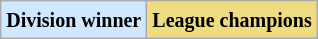<table class="wikitable" border="1">
<tr>
<td bgcolor="#D0E7FF"><small><strong>Division winner</strong> </small></td>
<td bgcolor="#EEDC82"><small><strong>League champions</strong> </small></td>
</tr>
</table>
